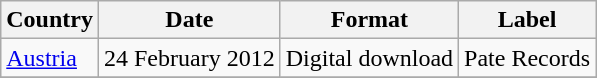<table class="wikitable">
<tr>
<th>Country</th>
<th>Date</th>
<th>Format</th>
<th>Label</th>
</tr>
<tr>
<td><a href='#'>Austria</a></td>
<td>24 February 2012</td>
<td>Digital download</td>
<td>Pate Records</td>
</tr>
<tr>
</tr>
</table>
